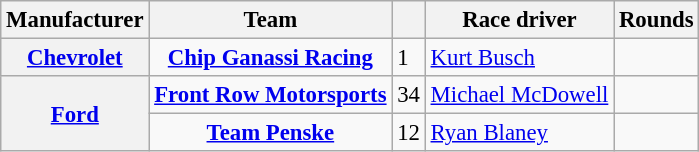<table class="wikitable" style="font-size: 95%">
<tr>
<th>Manufacturer</th>
<th>Team</th>
<th></th>
<th>Race driver</th>
<th>Rounds</th>
</tr>
<tr>
<th><a href='#'>Chevrolet</a></th>
<td style="text-align:center;"><strong><a href='#'>Chip Ganassi Racing</a></strong></td>
<td>1</td>
<td><a href='#'>Kurt Busch</a></td>
<td></td>
</tr>
<tr>
<th rowspan=2><a href='#'>Ford</a></th>
<td style="text-align:center;"><strong><a href='#'>Front Row Motorsports</a></strong></td>
<td>34</td>
<td><a href='#'>Michael McDowell</a></td>
<td></td>
</tr>
<tr>
<td style="text-align:center;"><strong><a href='#'>Team Penske</a></strong></td>
<td>12</td>
<td><a href='#'>Ryan Blaney</a></td>
<td></td>
</tr>
</table>
